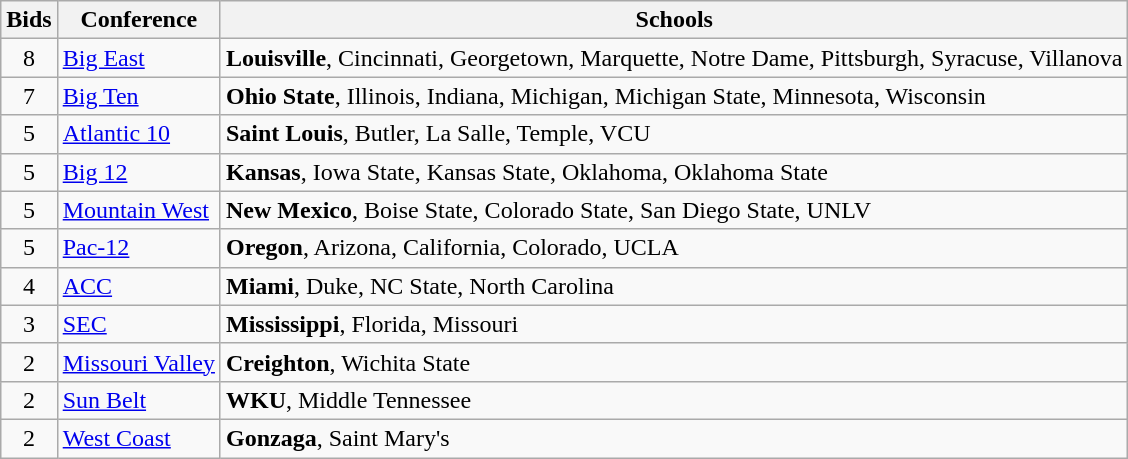<table class="wikitable">
<tr>
<th>Bids</th>
<th>Conference</th>
<th>Schools</th>
</tr>
<tr>
<td align="center">8</td>
<td><a href='#'>Big East</a></td>
<td><strong>Louisville</strong>, Cincinnati, Georgetown, Marquette, Notre Dame, Pittsburgh, Syracuse, Villanova</td>
</tr>
<tr>
<td align="center">7</td>
<td><a href='#'>Big Ten</a></td>
<td><strong>Ohio State</strong>, Illinois, Indiana, Michigan, Michigan State, Minnesota, Wisconsin</td>
</tr>
<tr>
<td align="center">5</td>
<td><a href='#'>Atlantic 10</a></td>
<td><strong>Saint Louis</strong>, Butler, La Salle, Temple, VCU</td>
</tr>
<tr>
<td align="center">5</td>
<td><a href='#'>Big 12</a></td>
<td><strong>Kansas</strong>, Iowa State, Kansas State, Oklahoma, Oklahoma State</td>
</tr>
<tr>
<td align="center">5</td>
<td><a href='#'>Mountain West</a></td>
<td><strong>New Mexico</strong>, Boise State, Colorado State, San Diego State, UNLV</td>
</tr>
<tr>
<td align="center">5</td>
<td><a href='#'>Pac-12</a></td>
<td><strong>Oregon</strong>, Arizona, California, Colorado, UCLA</td>
</tr>
<tr>
<td align="center">4</td>
<td><a href='#'>ACC</a></td>
<td><strong>Miami</strong>, Duke, NC State, North Carolina</td>
</tr>
<tr>
<td align="center">3</td>
<td><a href='#'>SEC</a></td>
<td><strong>Mississippi</strong>, Florida, Missouri</td>
</tr>
<tr>
<td align="center">2</td>
<td><a href='#'>Missouri Valley</a></td>
<td><strong>Creighton</strong>, Wichita State</td>
</tr>
<tr>
<td align="center">2</td>
<td><a href='#'>Sun Belt</a></td>
<td><strong>WKU</strong>, Middle Tennessee</td>
</tr>
<tr>
<td align="center">2</td>
<td><a href='#'>West Coast</a></td>
<td><strong>Gonzaga</strong>, Saint Mary's</td>
</tr>
</table>
